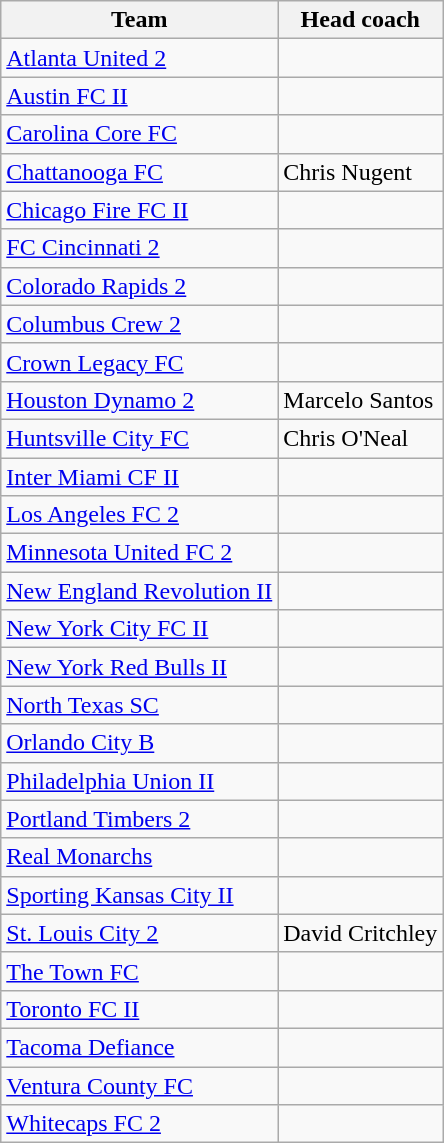<table class="wikitable sortable" style="text-align: left;">
<tr>
<th>Team</th>
<th>Head coach</th>
</tr>
<tr>
<td><a href='#'>Atlanta United 2</a></td>
<td> </td>
</tr>
<tr>
<td><a href='#'>Austin FC II</a></td>
<td> </td>
</tr>
<tr>
<td><a href='#'>Carolina Core FC</a></td>
<td> </td>
</tr>
<tr>
<td><a href='#'>Chattanooga FC</a></td>
<td> Chris Nugent</td>
</tr>
<tr>
<td><a href='#'>Chicago Fire FC II</a></td>
<td> </td>
</tr>
<tr>
<td><a href='#'>FC Cincinnati 2</a></td>
<td> </td>
</tr>
<tr>
<td><a href='#'>Colorado Rapids 2</a></td>
<td> </td>
</tr>
<tr>
<td><a href='#'>Columbus Crew 2</a></td>
<td> </td>
</tr>
<tr>
<td><a href='#'>Crown Legacy FC</a></td>
<td> </td>
</tr>
<tr>
<td><a href='#'>Houston Dynamo 2</a></td>
<td> Marcelo Santos</td>
</tr>
<tr>
<td><a href='#'>Huntsville City FC</a></td>
<td> Chris O'Neal</td>
</tr>
<tr>
<td><a href='#'>Inter Miami CF II</a></td>
<td> </td>
</tr>
<tr>
<td><a href='#'>Los Angeles FC 2</a></td>
<td> </td>
</tr>
<tr>
<td><a href='#'>Minnesota United FC 2</a></td>
<td> </td>
</tr>
<tr>
<td><a href='#'>New England Revolution II</a></td>
<td> </td>
</tr>
<tr>
<td><a href='#'>New York City FC II</a></td>
<td> </td>
</tr>
<tr>
<td><a href='#'>New York Red Bulls II</a></td>
<td> </td>
</tr>
<tr>
<td><a href='#'>North Texas SC</a></td>
<td> </td>
</tr>
<tr>
<td><a href='#'>Orlando City B</a></td>
<td> </td>
</tr>
<tr>
<td><a href='#'>Philadelphia Union II</a></td>
<td> </td>
</tr>
<tr>
<td><a href='#'>Portland Timbers 2</a></td>
<td> </td>
</tr>
<tr>
<td><a href='#'>Real Monarchs</a></td>
<td> </td>
</tr>
<tr>
<td><a href='#'>Sporting Kansas City II</a></td>
<td> </td>
</tr>
<tr>
<td><a href='#'>St. Louis City 2</a></td>
<td> David Critchley</td>
</tr>
<tr>
<td><a href='#'>The Town FC</a></td>
<td> </td>
</tr>
<tr>
<td><a href='#'>Toronto FC II</a></td>
<td> </td>
</tr>
<tr>
<td><a href='#'>Tacoma Defiance</a></td>
<td> </td>
</tr>
<tr>
<td><a href='#'>Ventura County FC</a></td>
<td> </td>
</tr>
<tr>
<td><a href='#'>Whitecaps FC 2</a></td>
<td> </td>
</tr>
</table>
